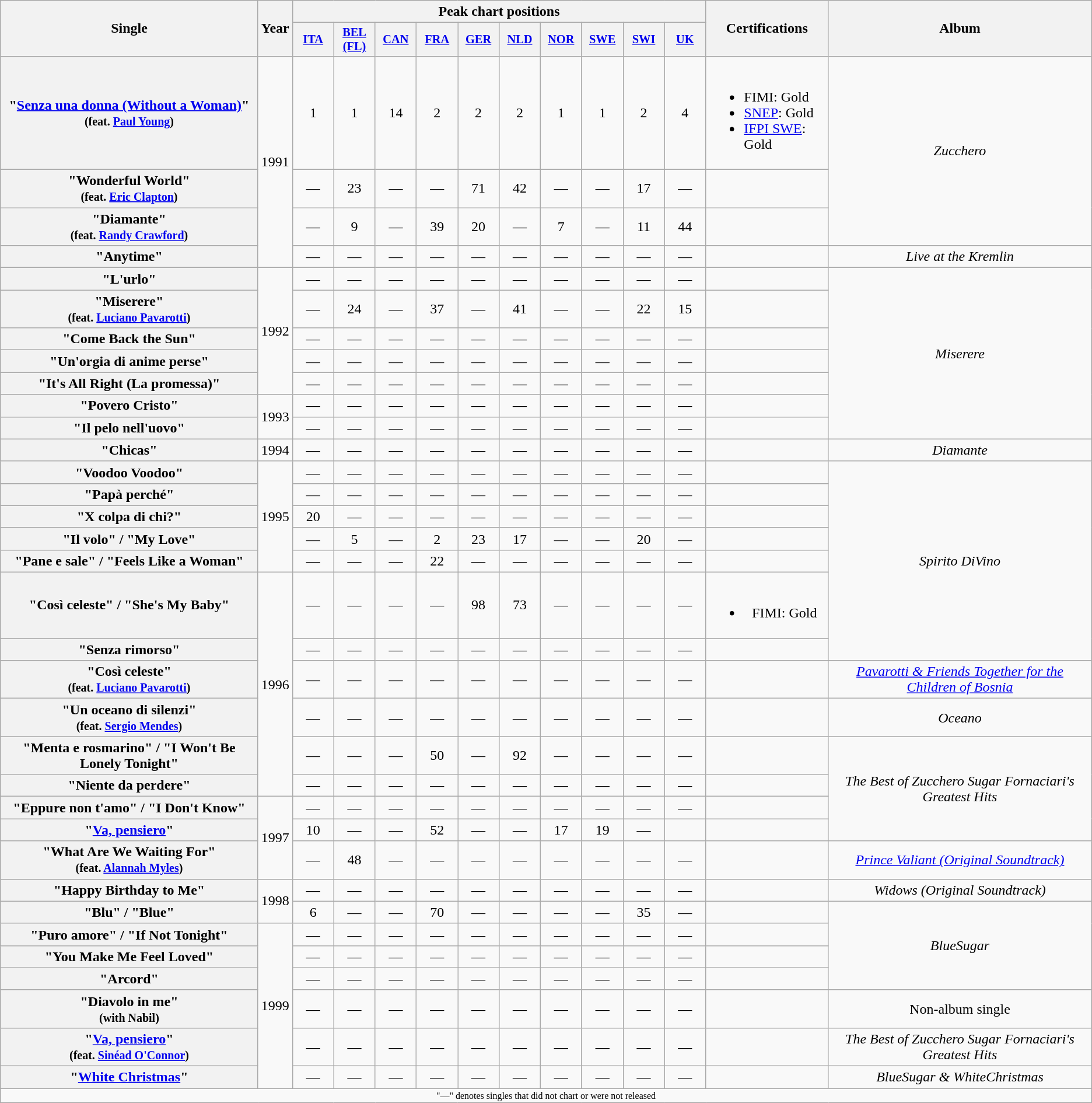<table class="wikitable plainrowheaders" style="text-align:center;">
<tr>
<th scope="col" rowspan="2">Single</th>
<th scope="col" rowspan="2">Year</th>
<th scope="col" colspan="10">Peak chart positions</th>
<th scope="col" rowspan="2">Certifications</th>
<th scope="col" rowspan="2">Album</th>
</tr>
<tr>
<th scope="col" style="width:3em;font-size:85%;"><a href='#'>ITA</a><br></th>
<th scope="col" style="width:3em;font-size:85%;"><a href='#'>BEL<br>(FL)</a><br></th>
<th scope="col" style="width:3em;font-size:85%;"><a href='#'>CAN</a><br></th>
<th scope="col" style="width:3em;font-size:85%;"><a href='#'>FRA</a><br></th>
<th scope="col" style="width:3em;font-size:85%;"><a href='#'>GER</a><br></th>
<th scope="col" style="width:3em;font-size:85%;"><a href='#'>NLD</a><br></th>
<th scope="col" style="width:3em;font-size:85%;"><a href='#'>NOR</a><br></th>
<th scope="col" style="width:3em;font-size:85%;"><a href='#'>SWE</a><br></th>
<th scope="col" style="width:3em;font-size:85%;"><a href='#'>SWI</a><br></th>
<th scope="col" style="width:3em;font-size:85%;"><a href='#'>UK</a><br></th>
</tr>
<tr>
<th scope="row">"<a href='#'>Senza una donna (Without a Woman)</a>"<br><small>(feat. <a href='#'>Paul Young</a>)</small></th>
<td rowspan="4">1991</td>
<td>1</td>
<td>1</td>
<td>14</td>
<td>2</td>
<td>2</td>
<td>2</td>
<td>1</td>
<td>1</td>
<td>2</td>
<td>4</td>
<td align="left"><br><ul><li>FIMI: Gold</li><li><a href='#'>SNEP</a>: Gold</li><li><a href='#'>IFPI SWE</a>: Gold</li></ul></td>
<td rowspan="3"><em>Zucchero</em></td>
</tr>
<tr>
<th scope="row">"Wonderful World"<br><small>(feat. <a href='#'>Eric Clapton</a>)</small></th>
<td>—</td>
<td>23</td>
<td>—</td>
<td>—</td>
<td>71</td>
<td>42</td>
<td>—</td>
<td>—</td>
<td>17</td>
<td>—</td>
<td></td>
</tr>
<tr>
<th scope="row">"Diamante"<br><small>(feat. <a href='#'>Randy Crawford</a>)</small></th>
<td>—</td>
<td>9</td>
<td>—</td>
<td>39</td>
<td>20</td>
<td>—</td>
<td>7</td>
<td>—</td>
<td>11</td>
<td>44</td>
<td></td>
</tr>
<tr>
<th scope="row">"Anytime"</th>
<td>—</td>
<td>—</td>
<td>—</td>
<td>—</td>
<td>—</td>
<td>—</td>
<td>—</td>
<td>—</td>
<td>—</td>
<td>—</td>
<td></td>
<td rowspan="1"><em>Live at the Kremlin</em></td>
</tr>
<tr>
<th scope="row">"L'urlo"</th>
<td rowspan="5">1992</td>
<td>—</td>
<td>—</td>
<td>—</td>
<td>—</td>
<td>—</td>
<td>—</td>
<td>—</td>
<td>—</td>
<td>—</td>
<td>—</td>
<td></td>
<td rowspan="7"><em>Miserere</em></td>
</tr>
<tr>
<th scope="row">"Miserere"<br><small>(feat. <a href='#'>Luciano Pavarotti</a>)</small></th>
<td>—</td>
<td>24</td>
<td>—</td>
<td>37</td>
<td>—</td>
<td>41</td>
<td>—</td>
<td>—</td>
<td>22</td>
<td>15</td>
<td></td>
</tr>
<tr>
<th scope="row">"Come Back the Sun"</th>
<td>—</td>
<td>—</td>
<td>—</td>
<td>—</td>
<td>—</td>
<td>—</td>
<td>—</td>
<td>—</td>
<td>—</td>
<td>—</td>
<td></td>
</tr>
<tr>
<th scope="row">"Un'orgia di anime perse"</th>
<td>—</td>
<td>—</td>
<td>—</td>
<td>—</td>
<td>—</td>
<td>—</td>
<td>—</td>
<td>—</td>
<td>—</td>
<td>—</td>
<td></td>
</tr>
<tr>
<th scope="row">"It's All Right (La promessa)"</th>
<td>—</td>
<td>—</td>
<td>—</td>
<td>—</td>
<td>—</td>
<td>—</td>
<td>—</td>
<td>—</td>
<td>—</td>
<td>—</td>
<td></td>
</tr>
<tr>
<th scope="row">"Povero Cristo"</th>
<td rowspan="2">1993</td>
<td>—</td>
<td>—</td>
<td>—</td>
<td>—</td>
<td>—</td>
<td>—</td>
<td>—</td>
<td>—</td>
<td>—</td>
<td>—</td>
<td></td>
</tr>
<tr>
<th scope="row">"Il pelo nell'uovo"</th>
<td>—</td>
<td>—</td>
<td>—</td>
<td>—</td>
<td>—</td>
<td>—</td>
<td>—</td>
<td>—</td>
<td>—</td>
<td>—</td>
<td></td>
</tr>
<tr>
<th scope="row">"Chicas"</th>
<td rowspan="1">1994</td>
<td>—</td>
<td>—</td>
<td>—</td>
<td>—</td>
<td>—</td>
<td>—</td>
<td>—</td>
<td>—</td>
<td>—</td>
<td>—</td>
<td></td>
<td rowspan="1"><em>Diamante</em></td>
</tr>
<tr>
<th scope="row">"Voodoo Voodoo"</th>
<td rowspan="5">1995</td>
<td>—</td>
<td>—</td>
<td>—</td>
<td>—</td>
<td>—</td>
<td>—</td>
<td>—</td>
<td>—</td>
<td>—</td>
<td>—</td>
<td></td>
<td rowspan="7"><em>Spirito DiVino</em></td>
</tr>
<tr>
<th scope="row">"Papà perché"</th>
<td>—</td>
<td>—</td>
<td>—</td>
<td>—</td>
<td>—</td>
<td>—</td>
<td>—</td>
<td>—</td>
<td>—</td>
<td>—</td>
<td></td>
</tr>
<tr>
<th scope="row">"X colpa di chi?"</th>
<td>20</td>
<td>—</td>
<td>—</td>
<td>—</td>
<td>—</td>
<td>—</td>
<td>—</td>
<td>—</td>
<td>—</td>
<td>—</td>
<td></td>
</tr>
<tr>
<th scope="row">"Il volo" / "My Love"</th>
<td>—</td>
<td>5</td>
<td>—</td>
<td>2</td>
<td>23</td>
<td>17</td>
<td>—</td>
<td>—</td>
<td>20</td>
<td>—</td>
<td align="left"></td>
</tr>
<tr>
<th scope="row">"Pane e sale" / "Feels Like a Woman"</th>
<td>—</td>
<td>—</td>
<td>—</td>
<td>22</td>
<td>—</td>
<td>—</td>
<td>—</td>
<td>—</td>
<td>—</td>
<td>—</td>
<td></td>
</tr>
<tr>
<th scope="row">"Così celeste" / "She's My Baby"</th>
<td rowspan="6">1996</td>
<td>—</td>
<td>—</td>
<td>—</td>
<td>—</td>
<td>98</td>
<td>73</td>
<td>—</td>
<td>—</td>
<td>—</td>
<td>—</td>
<td><br><ul><li>FIMI: Gold</li></ul></td>
</tr>
<tr>
<th scope="row">"Senza rimorso"</th>
<td>—</td>
<td>—</td>
<td>—</td>
<td>—</td>
<td>—</td>
<td>—</td>
<td>—</td>
<td>—</td>
<td>—</td>
<td>—</td>
<td></td>
</tr>
<tr>
<th scope="row">"Così celeste"<br><small>(feat. <a href='#'>Luciano Pavarotti</a>)</small></th>
<td>—</td>
<td>—</td>
<td>—</td>
<td>—</td>
<td>—</td>
<td>—</td>
<td>—</td>
<td>—</td>
<td>—</td>
<td>—</td>
<td></td>
<td><em><a href='#'>Pavarotti & Friends Together for the Children of Bosnia</a></em></td>
</tr>
<tr>
<th scope="row">"Un oceano di silenzi"<br><small>(feat. <a href='#'>Sergio Mendes</a>)</small></th>
<td>—</td>
<td>—</td>
<td>—</td>
<td>—</td>
<td>—</td>
<td>—</td>
<td>—</td>
<td>—</td>
<td>—</td>
<td>—</td>
<td></td>
<td><em>Oceano</em></td>
</tr>
<tr>
<th scope="row">"Menta e rosmarino" / "I Won't Be Lonely Tonight"</th>
<td>—</td>
<td>—</td>
<td>—</td>
<td>50</td>
<td>—</td>
<td>92</td>
<td>—</td>
<td>—</td>
<td>—</td>
<td>—</td>
<td></td>
<td rowspan="4"><em>The Best of Zucchero Sugar Fornaciari's Greatest Hits</em></td>
</tr>
<tr>
<th scope="row">"Niente da perdere"</th>
<td>—</td>
<td>—</td>
<td>—</td>
<td>—</td>
<td>—</td>
<td>—</td>
<td>—</td>
<td>—</td>
<td>—</td>
<td>—</td>
<td></td>
</tr>
<tr>
<th scope="row">"Eppure non t'amo" / "I Don't Know"</th>
<td rowspan="3">1997</td>
<td>—</td>
<td>—</td>
<td>—</td>
<td>—</td>
<td>—</td>
<td>—</td>
<td>—</td>
<td>—</td>
<td>—</td>
<td>—</td>
<td></td>
</tr>
<tr>
<th scope="row">"<a href='#'>Va, pensiero</a>"</th>
<td>10</td>
<td>—</td>
<td>—</td>
<td>52</td>
<td>—</td>
<td>—</td>
<td>17</td>
<td>19</td>
<td>—</td>
<td></td>
</tr>
<tr>
<th scope="row">"What Are We Waiting For"<br><small>(feat. <a href='#'>Alannah Myles</a>)</small></th>
<td>—</td>
<td>48</td>
<td>—</td>
<td>—</td>
<td>—</td>
<td>—</td>
<td>—</td>
<td>—</td>
<td>—</td>
<td>—</td>
<td></td>
<td><em><a href='#'>Prince Valiant (Original Soundtrack)</a></em></td>
</tr>
<tr>
<th scope="row">"Happy Birthday to Me"</th>
<td rowspan="2">1998</td>
<td>—</td>
<td>—</td>
<td>—</td>
<td>—</td>
<td>—</td>
<td>—</td>
<td>—</td>
<td>—</td>
<td>—</td>
<td>—</td>
<td></td>
<td><em>Widows (Original Soundtrack)</em></td>
</tr>
<tr>
<th scope="row">"Blu" / "Blue"</th>
<td>6</td>
<td>—</td>
<td>—</td>
<td>70</td>
<td>—</td>
<td>—</td>
<td>—</td>
<td>—</td>
<td>35</td>
<td>—</td>
<td></td>
<td rowspan="4"><em>BlueSugar</em></td>
</tr>
<tr>
<th scope="row">"Puro amore" / "If Not Tonight"</th>
<td rowspan="6">1999</td>
<td>—</td>
<td>—</td>
<td>—</td>
<td>—</td>
<td>—</td>
<td>—</td>
<td>—</td>
<td>—</td>
<td>—</td>
<td>—</td>
<td></td>
</tr>
<tr>
<th scope="row">"You Make Me Feel Loved"</th>
<td>—</td>
<td>—</td>
<td>—</td>
<td>—</td>
<td>—</td>
<td>—</td>
<td>—</td>
<td>—</td>
<td>—</td>
<td>—</td>
<td></td>
</tr>
<tr>
<th scope="row">"Arcord"</th>
<td>—</td>
<td>—</td>
<td>—</td>
<td>—</td>
<td>—</td>
<td>—</td>
<td>—</td>
<td>—</td>
<td>—</td>
<td>—</td>
<td></td>
</tr>
<tr>
<th scope="row">"Diavolo in me"<br><small>(with Nabil)</small></th>
<td>—</td>
<td>—</td>
<td>—</td>
<td>—</td>
<td>—</td>
<td>—</td>
<td>—</td>
<td>—</td>
<td>—</td>
<td>—</td>
<td></td>
<td>Non-album single</td>
</tr>
<tr>
<th scope="row">"<a href='#'>Va, pensiero</a>"<br><small>(feat. <a href='#'>Sinéad O'Connor</a>)</small></th>
<td>—</td>
<td>—</td>
<td>—</td>
<td>—</td>
<td>—</td>
<td>—</td>
<td>—</td>
<td>—</td>
<td>—</td>
<td>—</td>
<td></td>
<td><em>The Best of Zucchero Sugar Fornaciari's Greatest Hits</em></td>
</tr>
<tr>
<th scope="row">"<a href='#'>White Christmas</a>"</th>
<td>—</td>
<td>—</td>
<td>—</td>
<td>—</td>
<td>—</td>
<td>—</td>
<td>—</td>
<td>—</td>
<td>—</td>
<td>—</td>
<td></td>
<td><em>BlueSugar & WhiteChristmas</em></td>
</tr>
<tr>
<td colspan="31" style="text-align:center; font-size:8pt;">"—" denotes singles that did not chart or were not released</td>
</tr>
</table>
